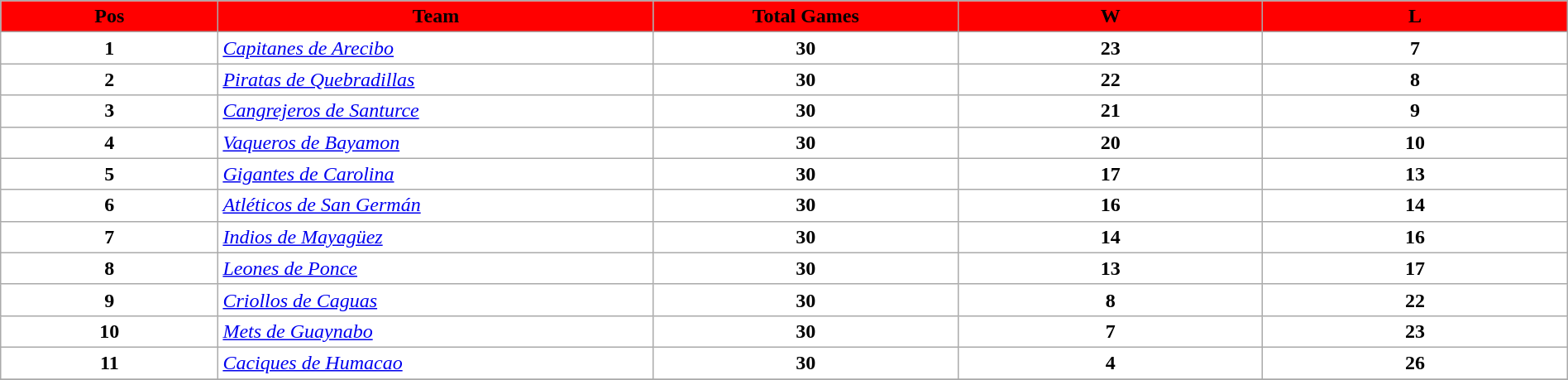<table class="wikitable" style="margin:0.5em auto; background:white; text-align:left">
<tr>
<th style="background:red; width:5%">Pos</th>
<th style="background:red; width:10%">Team</th>
<th style="background:red; width:7%">Total Games</th>
<th style="background:red; width:7%">W</th>
<th style="background:red; width:7%">L</th>
</tr>
<tr>
<td align=center><strong>1</strong></td>
<td><em><a href='#'>Capitanes de Arecibo</a></em></td>
<td align=center><strong>30</strong></td>
<td align=center><strong>23</strong></td>
<td align=center><strong>7</strong></td>
</tr>
<tr>
<td align=center><strong>2</strong></td>
<td><em><a href='#'>Piratas de Quebradillas</a></em></td>
<td align=center><strong>30</strong></td>
<td align=center><strong>22</strong></td>
<td align=center><strong>8</strong></td>
</tr>
<tr>
<td align=center><strong>3</strong></td>
<td><em><a href='#'>Cangrejeros de Santurce</a></em></td>
<td align=center><strong>30</strong></td>
<td align=center><strong>21</strong></td>
<td align=center><strong>9</strong></td>
</tr>
<tr>
<td align=center><strong>4</strong></td>
<td><em><a href='#'>Vaqueros de Bayamon</a></em></td>
<td align=center><strong>30</strong></td>
<td align=center><strong>20</strong></td>
<td align=center><strong>10</strong></td>
</tr>
<tr>
<td align=center><strong>5</strong></td>
<td><em><a href='#'>Gigantes de Carolina</a></em></td>
<td align=center><strong>30</strong></td>
<td align=center><strong>17</strong></td>
<td align=center><strong>13</strong></td>
</tr>
<tr>
<td align=center><strong>6</strong></td>
<td><em><a href='#'>Atléticos de San Germán</a></em></td>
<td align=center><strong>30</strong></td>
<td align=center><strong>16</strong></td>
<td align=center><strong>14</strong></td>
</tr>
<tr>
<td align=center><strong>7</strong></td>
<td><em><a href='#'>Indios de Mayagüez</a></em></td>
<td align=center><strong>30</strong></td>
<td align=center><strong>14</strong></td>
<td align=center><strong>16</strong></td>
</tr>
<tr>
<td align=center><strong>8</strong></td>
<td><em><a href='#'>Leones de Ponce</a></em></td>
<td align=center><strong>30</strong></td>
<td align=center><strong>13</strong></td>
<td align=center><strong>17</strong></td>
</tr>
<tr>
<td align=center><strong>9</strong></td>
<td><em><a href='#'>Criollos de Caguas</a></em></td>
<td align=center><strong>30</strong></td>
<td align=center><strong>8</strong></td>
<td align=center><strong>22</strong></td>
</tr>
<tr>
<td align=center><strong>10</strong></td>
<td><em><a href='#'>Mets de Guaynabo</a></em></td>
<td align=center><strong>30</strong></td>
<td align=center><strong>7</strong></td>
<td align=center><strong>23</strong></td>
</tr>
<tr>
<td align=center><strong>11</strong></td>
<td><em><a href='#'>Caciques de Humacao</a></em></td>
<td align=center><strong>30</strong></td>
<td align=center><strong>4</strong></td>
<td align=center><strong>26</strong></td>
</tr>
<tr>
</tr>
</table>
